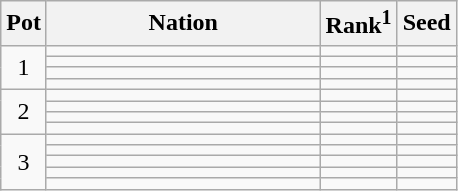<table class="wikitable">
<tr>
<th>Pot</th>
<th width="175">Nation</th>
<th>Rank<sup>1</sup></th>
<th>Seed</th>
</tr>
<tr>
<td rowspan=4 style="text-align:center;">1</td>
<td></td>
<td></td>
<td></td>
</tr>
<tr>
<td></td>
<td></td>
<td></td>
</tr>
<tr>
<td></td>
<td></td>
<td></td>
</tr>
<tr>
<td></td>
<td></td>
<td></td>
</tr>
<tr>
<td rowspan=4 style="text-align:center;">2</td>
<td></td>
<td></td>
<td></td>
</tr>
<tr>
<td></td>
<td></td>
<td></td>
</tr>
<tr>
<td></td>
<td></td>
<td></td>
</tr>
<tr>
<td></td>
<td></td>
<td></td>
</tr>
<tr>
<td rowspan=5 style="text-align:center;">3</td>
<td></td>
<td></td>
<td></td>
</tr>
<tr>
<td></td>
<td></td>
<td></td>
</tr>
<tr>
<td></td>
<td></td>
<td></td>
</tr>
<tr>
<td></td>
<td></td>
<td></td>
</tr>
<tr>
<td></td>
<td></td>
<td></td>
</tr>
</table>
